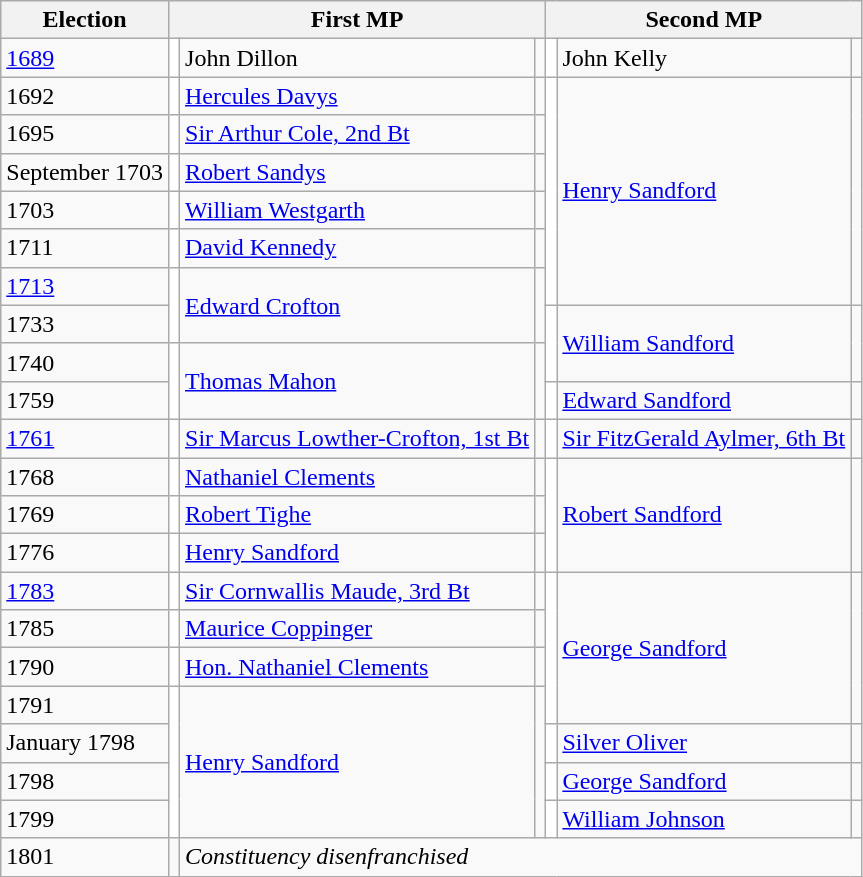<table class="wikitable">
<tr>
<th>Election</th>
<th colspan=3>First MP</th>
<th colspan=3>Second MP</th>
</tr>
<tr>
<td><a href='#'>1689</a></td>
<td style="background-color: white"></td>
<td>John Dillon</td>
<td></td>
<td style="background-color: white"></td>
<td>John Kelly</td>
<td></td>
</tr>
<tr>
<td>1692</td>
<td style="background-color: white"></td>
<td><a href='#'>Hercules Davys</a></td>
<td></td>
<td rowspan="6" style="background-color: white"></td>
<td rowspan="6"><a href='#'>Henry Sandford</a></td>
<td rowspan="6"></td>
</tr>
<tr>
<td>1695</td>
<td style="background-color: white"></td>
<td><a href='#'>Sir Arthur Cole, 2nd Bt</a></td>
<td></td>
</tr>
<tr>
<td>September 1703</td>
<td style="background-color: white"></td>
<td><a href='#'>Robert Sandys</a></td>
<td></td>
</tr>
<tr>
<td>1703</td>
<td style="background-color: white"></td>
<td><a href='#'>William Westgarth</a></td>
<td></td>
</tr>
<tr>
<td>1711</td>
<td style="background-color: white"></td>
<td><a href='#'>David Kennedy</a></td>
<td></td>
</tr>
<tr>
<td><a href='#'>1713</a></td>
<td rowspan="2" style="background-color: white"></td>
<td rowspan="2"><a href='#'>Edward Crofton</a></td>
<td rowspan="2"></td>
</tr>
<tr>
<td>1733</td>
<td rowspan="2" style="background-color: white"></td>
<td rowspan="2"><a href='#'>William Sandford</a></td>
<td rowspan="2"></td>
</tr>
<tr>
<td>1740</td>
<td rowspan="2" style="background-color: white"></td>
<td rowspan="2"><a href='#'>Thomas Mahon</a></td>
<td rowspan="2"></td>
</tr>
<tr>
<td>1759</td>
<td style="background-color: white"></td>
<td><a href='#'>Edward Sandford</a></td>
<td></td>
</tr>
<tr>
<td><a href='#'>1761</a></td>
<td style="background-color: white"></td>
<td><a href='#'>Sir Marcus Lowther-Crofton, 1st Bt</a></td>
<td></td>
<td style="background-color: white"></td>
<td><a href='#'>Sir FitzGerald Aylmer, 6th Bt</a></td>
<td></td>
</tr>
<tr>
<td>1768</td>
<td style="background-color: white"></td>
<td><a href='#'>Nathaniel Clements</a></td>
<td></td>
<td rowspan="3" style="background-color: white"></td>
<td rowspan="3"><a href='#'>Robert Sandford</a></td>
<td rowspan="3"></td>
</tr>
<tr>
<td>1769</td>
<td style="background-color: white"></td>
<td><a href='#'>Robert Tighe</a></td>
<td></td>
</tr>
<tr>
<td>1776</td>
<td style="background-color: white"></td>
<td><a href='#'>Henry Sandford</a></td>
<td></td>
</tr>
<tr>
<td><a href='#'>1783</a></td>
<td style="background-color: white"></td>
<td><a href='#'>Sir Cornwallis Maude, 3rd Bt</a></td>
<td></td>
<td rowspan="4" style="background-color: white"></td>
<td rowspan="4"><a href='#'>George Sandford</a></td>
<td rowspan="4"></td>
</tr>
<tr>
<td>1785</td>
<td style="background-color: white"></td>
<td><a href='#'>Maurice Coppinger</a></td>
<td></td>
</tr>
<tr>
<td>1790</td>
<td style="background-color: white"></td>
<td><a href='#'>Hon. Nathaniel Clements</a></td>
<td></td>
</tr>
<tr>
<td>1791</td>
<td rowspan="4" style="background-color: white"></td>
<td rowspan="4"><a href='#'>Henry Sandford</a></td>
<td rowspan="4"></td>
</tr>
<tr>
<td>January 1798</td>
<td style="background-color: white"></td>
<td><a href='#'>Silver Oliver</a></td>
<td></td>
</tr>
<tr>
<td>1798</td>
<td style="background-color: white"></td>
<td><a href='#'>George Sandford</a></td>
<td></td>
</tr>
<tr>
<td>1799</td>
<td style="background-color: white"></td>
<td><a href='#'>William Johnson</a></td>
<td></td>
</tr>
<tr>
<td>1801</td>
<td></td>
<td colspan ="5"><em>Constituency disenfranchised</em></td>
</tr>
</table>
